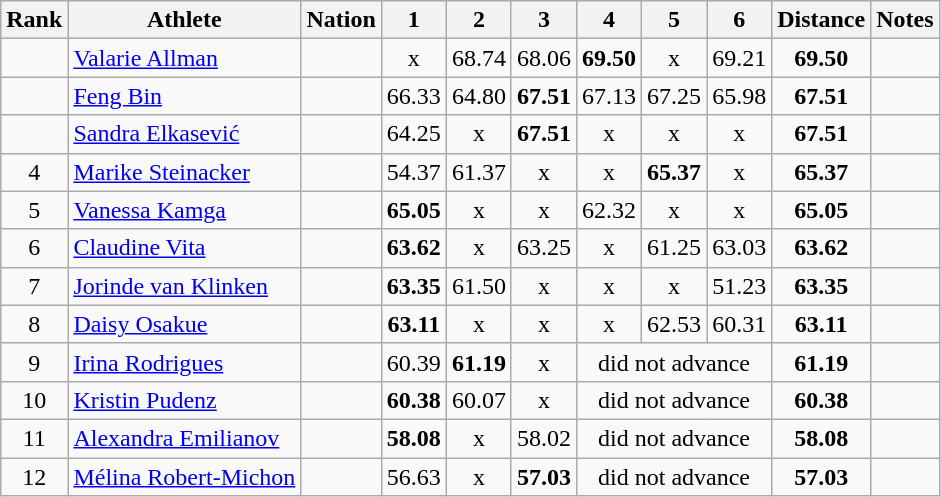<table class="wikitable sortable" style="text-align:center">
<tr>
<th>Rank</th>
<th>Athlete</th>
<th>Nation</th>
<th>1</th>
<th>2</th>
<th>3</th>
<th>4</th>
<th>5</th>
<th>6</th>
<th>Distance</th>
<th>Notes</th>
</tr>
<tr>
<td></td>
<td align="left"><a href='#'>Valarie Allman</a></td>
<td align="left"></td>
<td>x</td>
<td>68.74</td>
<td>68.06</td>
<td><strong>69.50</strong></td>
<td>x</td>
<td>69.21</td>
<td><strong>69.50</strong></td>
<td></td>
</tr>
<tr>
<td></td>
<td align="left"><a href='#'>Feng Bin</a></td>
<td align="left"></td>
<td data-sort-value="1.00">66.33</td>
<td>64.80</td>
<td><strong>67.51</strong></td>
<td>67.13</td>
<td>67.25</td>
<td>65.98</td>
<td><strong>67.51</strong></td>
<td></td>
</tr>
<tr>
<td></td>
<td align="left"><a href='#'>Sandra Elkasević</a></td>
<td align="left"></td>
<td>64.25</td>
<td data-sort-value="1.00">x</td>
<td><strong>67.51</strong></td>
<td>x</td>
<td>x</td>
<td>x</td>
<td><strong>67.51</strong></td>
<td></td>
</tr>
<tr>
<td>4</td>
<td align="left"><a href='#'>Marike Steinacker</a></td>
<td align="left"></td>
<td>54.37</td>
<td data-sort-value="1.00">61.37</td>
<td>x</td>
<td>x</td>
<td><strong>65.37</strong></td>
<td>x</td>
<td><strong>65.37</strong></td>
<td></td>
</tr>
<tr>
<td>5</td>
<td align="left"><a href='#'>Vanessa Kamga</a></td>
<td align="left"></td>
<td><strong>65.05</strong></td>
<td>x</td>
<td data-sort-value="1.00">x</td>
<td>62.32</td>
<td>x</td>
<td>x</td>
<td><strong>65.05</strong></td>
<td></td>
</tr>
<tr>
<td>6</td>
<td align="left"><a href='#'>Claudine Vita</a></td>
<td align="left"></td>
<td><strong>63.62</strong></td>
<td>x</td>
<td>63.25</td>
<td>x</td>
<td>61.25</td>
<td>63.03</td>
<td><strong>63.62</strong></td>
<td></td>
</tr>
<tr>
<td>7</td>
<td align="left"><a href='#'>Jorinde van Klinken</a></td>
<td align="left"></td>
<td><strong>63.35</strong></td>
<td>61.50</td>
<td>x</td>
<td>x</td>
<td>x</td>
<td>51.23</td>
<td><strong>63.35</strong></td>
<td></td>
</tr>
<tr>
<td>8</td>
<td align="left"><a href='#'>Daisy Osakue</a></td>
<td align="left"></td>
<td><strong>63.11</strong></td>
<td>x</td>
<td>x</td>
<td>x</td>
<td>62.53</td>
<td>60.31</td>
<td><strong>63.11</strong></td>
<td></td>
</tr>
<tr>
<td>9</td>
<td align="left"><a href='#'>Irina Rodrigues</a></td>
<td align="left"></td>
<td>60.39</td>
<td><strong>61.19</strong></td>
<td data-sort-value="1.00">x</td>
<td colspan="3">did not advance</td>
<td><strong>61.19</strong></td>
<td></td>
</tr>
<tr>
<td>10</td>
<td align="left"><a href='#'>Kristin Pudenz</a></td>
<td align="left"></td>
<td><strong>60.38</strong></td>
<td>60.07</td>
<td>x</td>
<td colspan="3">did not advance</td>
<td><strong>60.38</strong></td>
<td></td>
</tr>
<tr>
<td>11</td>
<td align="left"><a href='#'>Alexandra Emilianov</a></td>
<td align="left"></td>
<td><strong>58.08</strong></td>
<td>x</td>
<td data-sort-value="1.00">58.02</td>
<td colspan="3">did not advance</td>
<td><strong>58.08</strong></td>
<td></td>
</tr>
<tr>
<td>12</td>
<td align="left"><a href='#'>Mélina Robert-Michon</a></td>
<td align="left"></td>
<td data-sort-value="1.00">56.63</td>
<td>x</td>
<td><strong>57.03</strong></td>
<td colspan="3">did not advance</td>
<td><strong>57.03</strong></td>
<td></td>
</tr>
</table>
